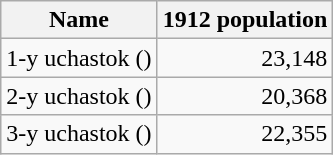<table class="wikitable sortable">
<tr>
<th>Name</th>
<th>1912 population</th>
</tr>
<tr>
<td>1-y uchastok ()</td>
<td align="right">23,148</td>
</tr>
<tr>
<td>2-y uchastok ()</td>
<td align="right">20,368</td>
</tr>
<tr>
<td>3-y uchastok ()</td>
<td align="right">22,355</td>
</tr>
</table>
